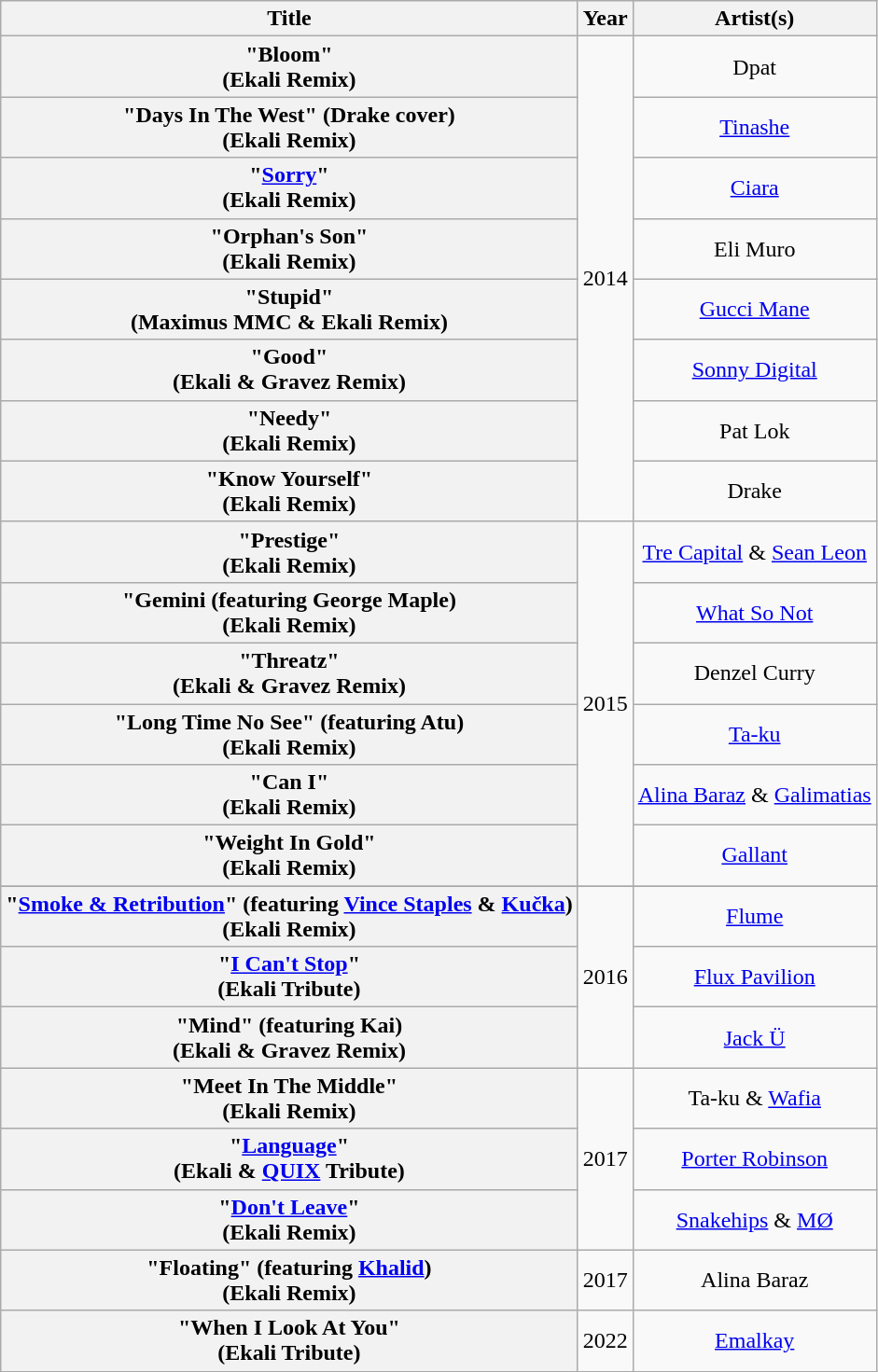<table class="wikitable plainrowheaders" style="text-align:center;">
<tr>
<th scope="col">Title</th>
<th scope="col">Year</th>
<th scope="col">Artist(s)</th>
</tr>
<tr>
<th scope="row">"Bloom"<br><span>(Ekali Remix)</span></th>
<td rowspan="8">2014</td>
<td>Dpat</td>
</tr>
<tr>
<th scope="row">"Days In The West" <span>(Drake cover)</span><br><span>(Ekali Remix)</span></th>
<td><a href='#'>Tinashe</a></td>
</tr>
<tr>
<th scope="row">"<a href='#'>Sorry</a>"<br><span>(Ekali Remix)</span></th>
<td><a href='#'>Ciara</a></td>
</tr>
<tr>
<th scope="row">"Orphan's Son"<br><span>(Ekali Remix)</span></th>
<td>Eli Muro</td>
</tr>
<tr>
<th scope="row">"Stupid"<br><span>(Maximus MMC & Ekali Remix)</span></th>
<td><a href='#'>Gucci Mane</a></td>
</tr>
<tr>
<th scope="row">"Good"<br><span>(Ekali & Gravez Remix)</span></th>
<td><a href='#'>Sonny Digital</a></td>
</tr>
<tr>
<th scope="row">"Needy"<br><span>(Ekali Remix)</span></th>
<td>Pat Lok</td>
</tr>
<tr>
<th scope="row">"Know Yourself"<br><span>(Ekali Remix)</span></th>
<td>Drake</td>
</tr>
<tr>
<th scope="row">"Prestige"  <br><span>(Ekali Remix)</span></th>
<td rowspan="6">2015</td>
<td><a href='#'>Tre Capital</a> & <a href='#'>Sean Leon</a></td>
</tr>
<tr>
<th scope="row">"Gemini <span>(featuring George Maple)</span><br><span>(Ekali Remix)</span></th>
<td><a href='#'>What So Not</a></td>
</tr>
<tr>
<th scope="row">"Threatz"<br><span>(Ekali & Gravez Remix)</span></th>
<td>Denzel Curry</td>
</tr>
<tr>
<th scope="row">"Long Time No See" <span>(featuring Atu)</span><br><span>(Ekali Remix)</span></th>
<td><a href='#'>Ta-ku</a></td>
</tr>
<tr>
<th scope="row">"Can I"<br><span>(Ekali Remix)</span></th>
<td><a href='#'>Alina Baraz</a> & <a href='#'>Galimatias</a></td>
</tr>
<tr>
<th scope="row">"Weight In Gold"<br><span>(Ekali Remix)</span></th>
<td><a href='#'>Gallant</a></td>
</tr>
<tr>
</tr>
<tr>
<th scope="row">"<a href='#'>Smoke & Retribution</a>" <span>(featuring <a href='#'>Vince Staples</a> & <a href='#'>Kučka</a>)</span><br><span>(Ekali Remix)</span></th>
<td rowspan="3">2016</td>
<td><a href='#'>Flume</a></td>
</tr>
<tr>
<th scope="row">"<a href='#'>I Can't Stop</a>"<br><span>(Ekali Tribute)</span></th>
<td><a href='#'>Flux Pavilion</a></td>
</tr>
<tr>
<th scope="row">"Mind" <span>(featuring Kai)</span><br><span>(Ekali & Gravez Remix)</span></th>
<td><a href='#'>Jack Ü</a></td>
</tr>
<tr>
<th scope="row">"Meet In The Middle" <br><span>(Ekali Remix)</span></th>
<td rowspan="3">2017</td>
<td>Ta-ku & <a href='#'>Wafia</a></td>
</tr>
<tr>
<th scope="row">"<a href='#'>Language</a>"<br><span>(Ekali & <a href='#'>QUIX</a> Tribute)</span></th>
<td><a href='#'>Porter Robinson</a></td>
</tr>
<tr>
<th scope="row">"<a href='#'>Don't Leave</a>"<br><span>(Ekali Remix)</span></th>
<td><a href='#'>Snakehips</a> & <a href='#'>MØ</a></td>
</tr>
<tr>
<th scope="row">"Floating" <span>(featuring <a href='#'>Khalid</a>)</span><br><span>(Ekali Remix)</span></th>
<td rowspan>2017</td>
<td>Alina Baraz</td>
</tr>
<tr>
<th scope="row">"When I Look At You"<br><span>(Ekali Tribute)</span></th>
<td rowspan>2022</td>
<td><a href='#'>Emalkay</a></td>
</tr>
<tr>
</tr>
</table>
